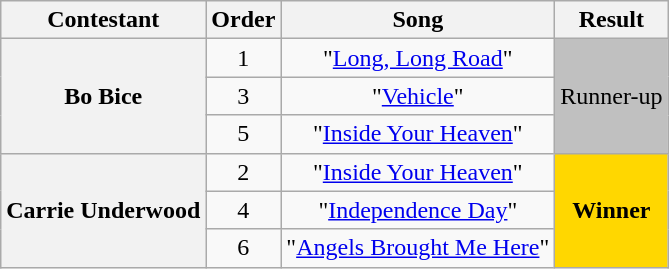<table class="wikitable unsortable" style="text-align:center;">
<tr>
<th scope="col">Contestant</th>
<th scope="col">Order</th>
<th scope="col">Song</th>
<th scope="col">Result</th>
</tr>
<tr>
<th scope="row" rowspan="3">Bo Bice</th>
<td>1</td>
<td>"<a href='#'>Long, Long Road</a>"</td>
<td rowspan="3" bgcolor="silver">Runner-up</td>
</tr>
<tr>
<td>3</td>
<td>"<a href='#'>Vehicle</a>"</td>
</tr>
<tr>
<td>5</td>
<td>"<a href='#'>Inside Your Heaven</a>"</td>
</tr>
<tr>
<th scope="row" rowspan="3">Carrie Underwood</th>
<td>2</td>
<td>"<a href='#'>Inside Your Heaven</a>"</td>
<td rowspan="3" bgcolor="gold"><strong>Winner</strong></td>
</tr>
<tr>
<td>4</td>
<td>"<a href='#'>Independence Day</a>"</td>
</tr>
<tr>
<td>6</td>
<td>"<a href='#'>Angels Brought Me Here</a>"</td>
</tr>
</table>
